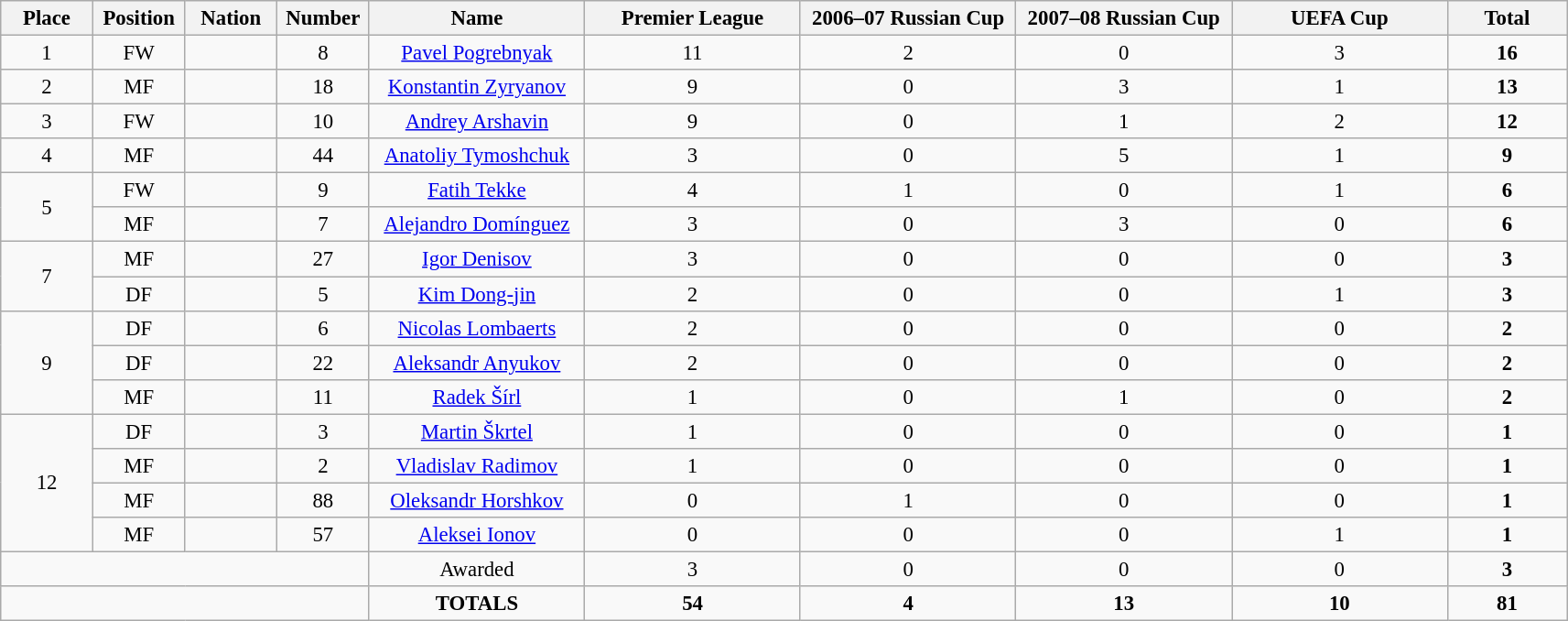<table class="wikitable" style="font-size: 95%; text-align: center;">
<tr>
<th width=60>Place</th>
<th width=60>Position</th>
<th width=60>Nation</th>
<th width=60>Number</th>
<th width=150>Name</th>
<th width=150>Premier League</th>
<th width=150>2006–07 Russian Cup</th>
<th width=150>2007–08 Russian Cup</th>
<th width=150>UEFA Cup</th>
<th width=80><strong>Total</strong></th>
</tr>
<tr>
<td>1</td>
<td>FW</td>
<td></td>
<td>8</td>
<td><a href='#'>Pavel Pogrebnyak</a></td>
<td>11</td>
<td>2</td>
<td>0</td>
<td>3</td>
<td><strong>16</strong></td>
</tr>
<tr>
<td>2</td>
<td>MF</td>
<td></td>
<td>18</td>
<td><a href='#'>Konstantin Zyryanov</a></td>
<td>9</td>
<td>0</td>
<td>3</td>
<td>1</td>
<td><strong>13</strong></td>
</tr>
<tr>
<td>3</td>
<td>FW</td>
<td></td>
<td>10</td>
<td><a href='#'>Andrey Arshavin</a></td>
<td>9</td>
<td>0</td>
<td>1</td>
<td>2</td>
<td><strong>12</strong></td>
</tr>
<tr>
<td>4</td>
<td>MF</td>
<td></td>
<td>44</td>
<td><a href='#'>Anatoliy Tymoshchuk</a></td>
<td>3</td>
<td>0</td>
<td>5</td>
<td>1</td>
<td><strong>9</strong></td>
</tr>
<tr>
<td rowspan="2">5</td>
<td>FW</td>
<td></td>
<td>9</td>
<td><a href='#'>Fatih Tekke</a></td>
<td>4</td>
<td>1</td>
<td>0</td>
<td>1</td>
<td><strong>6</strong></td>
</tr>
<tr>
<td>MF</td>
<td></td>
<td>7</td>
<td><a href='#'>Alejandro Domínguez</a></td>
<td>3</td>
<td>0</td>
<td>3</td>
<td>0</td>
<td><strong>6</strong></td>
</tr>
<tr>
<td rowspan="2">7</td>
<td>MF</td>
<td></td>
<td>27</td>
<td><a href='#'>Igor Denisov</a></td>
<td>3</td>
<td>0</td>
<td>0</td>
<td>0</td>
<td><strong>3</strong></td>
</tr>
<tr>
<td>DF</td>
<td></td>
<td>5</td>
<td><a href='#'>Kim Dong-jin</a></td>
<td>2</td>
<td>0</td>
<td>0</td>
<td>1</td>
<td><strong>3</strong></td>
</tr>
<tr>
<td rowspan="3">9</td>
<td>DF</td>
<td></td>
<td>6</td>
<td><a href='#'>Nicolas Lombaerts</a></td>
<td>2</td>
<td>0</td>
<td>0</td>
<td>0</td>
<td><strong>2</strong></td>
</tr>
<tr>
<td>DF</td>
<td></td>
<td>22</td>
<td><a href='#'>Aleksandr Anyukov</a></td>
<td>2</td>
<td>0</td>
<td>0</td>
<td>0</td>
<td><strong>2</strong></td>
</tr>
<tr>
<td>MF</td>
<td></td>
<td>11</td>
<td><a href='#'>Radek Šírl</a></td>
<td>1</td>
<td>0</td>
<td>1</td>
<td>0</td>
<td><strong>2</strong></td>
</tr>
<tr>
<td rowspan="4">12</td>
<td>DF</td>
<td></td>
<td>3</td>
<td><a href='#'>Martin Škrtel</a></td>
<td>1</td>
<td>0</td>
<td>0</td>
<td>0</td>
<td><strong>1</strong></td>
</tr>
<tr>
<td>MF</td>
<td></td>
<td>2</td>
<td><a href='#'>Vladislav Radimov</a></td>
<td>1</td>
<td>0</td>
<td>0</td>
<td>0</td>
<td><strong>1</strong></td>
</tr>
<tr>
<td>MF</td>
<td></td>
<td>88</td>
<td><a href='#'>Oleksandr Horshkov</a></td>
<td>0</td>
<td>1</td>
<td>0</td>
<td>0</td>
<td><strong>1</strong></td>
</tr>
<tr>
<td>MF</td>
<td></td>
<td>57</td>
<td><a href='#'>Aleksei Ionov</a></td>
<td>0</td>
<td>0</td>
<td>0</td>
<td>1</td>
<td><strong>1</strong></td>
</tr>
<tr>
<td colspan="4"></td>
<td>Awarded</td>
<td>3</td>
<td>0</td>
<td>0</td>
<td>0</td>
<td><strong>3</strong></td>
</tr>
<tr>
<td colspan="4"></td>
<td><strong>TOTALS</strong></td>
<td><strong>54</strong></td>
<td><strong>4</strong></td>
<td><strong>13</strong></td>
<td><strong>10</strong></td>
<td><strong>81</strong></td>
</tr>
</table>
